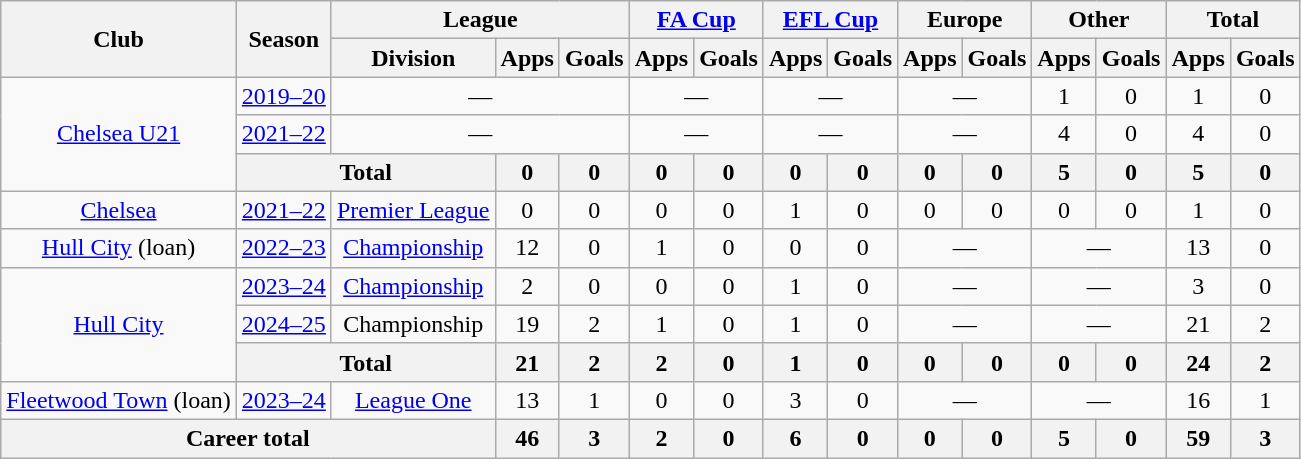<table class="wikitable" style="text-align: center;">
<tr>
<th rowspan="2">Club</th>
<th rowspan="2">Season</th>
<th colspan="3">League</th>
<th colspan="2"><a href='#'>FA Cup</a></th>
<th colspan="2"><a href='#'>EFL Cup</a></th>
<th colspan="2">Europe</th>
<th colspan="2">Other</th>
<th colspan="2">Total</th>
</tr>
<tr>
<th>Division</th>
<th>Apps</th>
<th>Goals</th>
<th>Apps</th>
<th>Goals</th>
<th>Apps</th>
<th>Goals</th>
<th>Apps</th>
<th>Goals</th>
<th>Apps</th>
<th>Goals</th>
<th>Apps</th>
<th>Goals</th>
</tr>
<tr>
<td rowspan="3"><a href='#'>Chelsea U21</a></td>
<td><a href='#'>2019–20</a></td>
<td colspan="3">—</td>
<td colspan="2">—</td>
<td colspan="2">—</td>
<td colspan="2">—</td>
<td>1</td>
<td>0</td>
<td>1</td>
<td>0</td>
</tr>
<tr>
<td><a href='#'>2021–22</a></td>
<td colspan="3">—</td>
<td colspan="2">—</td>
<td colspan="2">—</td>
<td colspan="2">—</td>
<td>4</td>
<td>0</td>
<td>4</td>
<td>0</td>
</tr>
<tr>
<th colspan="2">Total</th>
<th>0</th>
<th>0</th>
<th>0</th>
<th>0</th>
<th>0</th>
<th>0</th>
<th>0</th>
<th>0</th>
<th>5</th>
<th>0</th>
<th>5</th>
<th>0</th>
</tr>
<tr>
<td><a href='#'>Chelsea</a></td>
<td><a href='#'>2021–22</a></td>
<td><a href='#'>Premier League</a></td>
<td>0</td>
<td>0</td>
<td>0</td>
<td>0</td>
<td>1</td>
<td>0</td>
<td>0</td>
<td>0</td>
<td>0</td>
<td>0</td>
<td>1</td>
<td>0</td>
</tr>
<tr>
<td><a href='#'>Hull City</a> (loan)</td>
<td><a href='#'>2022–23</a></td>
<td><a href='#'>Championship</a></td>
<td>12</td>
<td>0</td>
<td>1</td>
<td>0</td>
<td>0</td>
<td>0</td>
<td colspan="2">—</td>
<td colspan="2">—</td>
<td>13</td>
<td>0</td>
</tr>
<tr>
<td rowspan="3"><a href='#'>Hull City</a></td>
<td><a href='#'>2023–24</a></td>
<td><a href='#'>Championship</a></td>
<td>2</td>
<td>0</td>
<td>0</td>
<td>0</td>
<td>1</td>
<td>0</td>
<td colspan="2">—</td>
<td colspan="2">—</td>
<td>3</td>
<td>0</td>
</tr>
<tr>
<td><a href='#'>2024–25</a></td>
<td>Championship</td>
<td>19</td>
<td>2</td>
<td>1</td>
<td>0</td>
<td>1</td>
<td>0</td>
<td colspan="2">—</td>
<td colspan="2">—</td>
<td>21</td>
<td>2</td>
</tr>
<tr>
<th colspan="2">Total</th>
<th>21</th>
<th>2</th>
<th>2</th>
<th>0</th>
<th>1</th>
<th>0</th>
<th>0</th>
<th>0</th>
<th>0</th>
<th>0</th>
<th>24</th>
<th>2</th>
</tr>
<tr>
<td><a href='#'>Fleetwood Town</a> (loan)</td>
<td><a href='#'>2023–24</a></td>
<td><a href='#'>League One</a></td>
<td>13</td>
<td>1</td>
<td>0</td>
<td>0</td>
<td>3</td>
<td>0</td>
<td colspan="2">—</td>
<td colspan="2">—</td>
<td>16</td>
<td>1</td>
</tr>
<tr>
<th colspan="3">Career total</th>
<th>46</th>
<th>3</th>
<th>2</th>
<th>0</th>
<th>6</th>
<th>0</th>
<th>0</th>
<th>0</th>
<th>5</th>
<th>0</th>
<th>59</th>
<th>3</th>
</tr>
</table>
